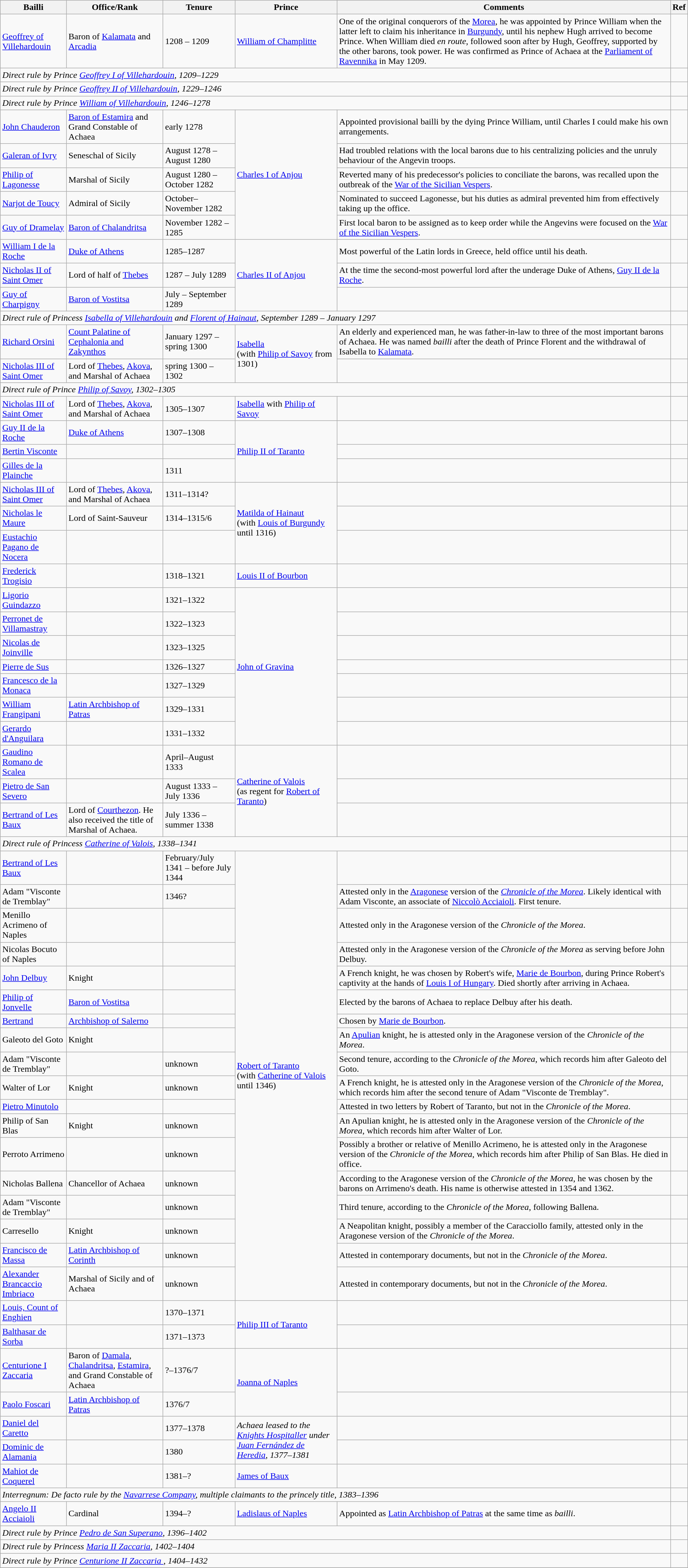<table class="wikitable">
<tr>
<th>Bailli</th>
<th>Office/Rank</th>
<th>Tenure</th>
<th>Prince</th>
<th>Comments</th>
<th>Ref</th>
</tr>
<tr>
<td><a href='#'>Geoffrey of Villehardouin</a></td>
<td>Baron of <a href='#'>Kalamata</a> and <a href='#'>Arcadia</a></td>
<td>1208 – 1209</td>
<td><a href='#'>William of Champlitte</a></td>
<td>One of the original conquerors of the <a href='#'>Morea</a>, he was appointed by Prince William when the latter left to claim his inheritance in <a href='#'>Burgundy</a>, until his nephew Hugh arrived to become Prince. When William died <em>en route</em>, followed soon after by Hugh, Geoffrey, supported by the other barons, took power. He was confirmed as Prince of Achaea at the <a href='#'>Parliament of Ravennika</a> in May 1209.</td>
<td></td>
</tr>
<tr>
<td colspan = "5"><em>Direct rule by Prince <a href='#'>Geoffrey I of Villehardouin</a>, 1209–1229</em></td>
<td></td>
</tr>
<tr>
<td colspan = "5"><em>Direct rule by Prince <a href='#'>Geoffrey II of Villehardouin</a>, 1229–1246</em></td>
<td></td>
</tr>
<tr>
<td colspan = "5"><em>Direct rule by Prince <a href='#'>William of Villehardouin</a>, 1246–1278</em></td>
<td></td>
</tr>
<tr>
<td><a href='#'>John Chauderon</a></td>
<td><a href='#'>Baron of Estamira</a> and Grand Constable of Achaea</td>
<td>early 1278</td>
<td rowspan = "5"><a href='#'>Charles I of Anjou</a></td>
<td>Appointed provisional bailli by the dying Prince William, until Charles I could make his own arrangements.</td>
<td></td>
</tr>
<tr>
<td><a href='#'>Galeran of Ivry</a></td>
<td>Seneschal of Sicily</td>
<td>August 1278 – August 1280</td>
<td>Had troubled relations with the local barons due to his centralizing policies and the unruly behaviour of the Angevin troops.</td>
<td></td>
</tr>
<tr>
<td><a href='#'>Philip of Lagonesse</a></td>
<td>Marshal of Sicily</td>
<td>August 1280 – October 1282</td>
<td>Reverted many of his predecessor's policies to conciliate the barons, was recalled upon the outbreak of the <a href='#'>War of the Sicilian Vespers</a>.</td>
<td></td>
</tr>
<tr>
<td><a href='#'>Narjot de Toucy</a></td>
<td>Admiral of Sicily</td>
<td>October–November 1282</td>
<td>Nominated to succeed Lagonesse, but his duties as admiral prevented him from effectively taking up the office.</td>
<td></td>
</tr>
<tr>
<td><a href='#'>Guy of Dramelay</a></td>
<td><a href='#'>Baron of Chalandritsa</a></td>
<td>November 1282 – 1285</td>
<td>First local baron to be assigned as  to keep order while the Angevins were focused on the <a href='#'>War of the Sicilian Vespers</a>.</td>
<td></td>
</tr>
<tr>
<td><a href='#'>William I de la Roche</a></td>
<td><a href='#'>Duke of Athens</a></td>
<td>1285–1287</td>
<td rowspan = "3"><a href='#'>Charles II of Anjou</a></td>
<td>Most powerful of the Latin lords in Greece, held office until his death.</td>
<td></td>
</tr>
<tr>
<td><a href='#'>Nicholas II of Saint Omer</a></td>
<td>Lord of half of <a href='#'>Thebes</a></td>
<td>1287 – July 1289</td>
<td>At the time the second-most powerful lord after the underage Duke of Athens, <a href='#'>Guy II de la Roche</a>.</td>
<td></td>
</tr>
<tr>
<td><a href='#'>Guy of Charpigny</a></td>
<td><a href='#'>Baron of Vostitsa</a></td>
<td>July – September 1289</td>
<td></td>
<td></td>
</tr>
<tr>
<td colspan = "5"><em>Direct rule of Princess <a href='#'>Isabella of Villehardouin</a> and <a href='#'>Florent of Hainaut</a>, September 1289 – January 1297</em></td>
<td></td>
</tr>
<tr>
<td><a href='#'>Richard Orsini</a></td>
<td><a href='#'>Count Palatine of Cephalonia and Zakynthos</a></td>
<td>January 1297 – spring 1300</td>
<td rowspan = "2"><a href='#'>Isabella</a><br>(with <a href='#'>Philip of Savoy</a> from 1301)</td>
<td>An elderly and experienced man, he was father-in-law to three of the most important barons of Achaea. He was named <em>bailli</em> after the death of Prince Florent and the withdrawal of Isabella to <a href='#'>Kalamata</a>.</td>
<td></td>
</tr>
<tr>
<td><a href='#'>Nicholas III of Saint Omer</a></td>
<td>Lord of <a href='#'>Thebes</a>, <a href='#'>Akova</a>, and Marshal of Achaea</td>
<td>spring 1300 – 1302</td>
<td></td>
<td></td>
</tr>
<tr>
<td colspan = "5"><em>Direct rule of Prince <a href='#'>Philip of Savoy</a>, 1302–1305</em></td>
<td></td>
</tr>
<tr>
<td><a href='#'>Nicholas III of Saint Omer</a></td>
<td>Lord of <a href='#'>Thebes</a>, <a href='#'>Akova</a>, and Marshal of Achaea</td>
<td>1305–1307</td>
<td><a href='#'>Isabella</a> with <a href='#'>Philip of Savoy</a></td>
<td></td>
<td></td>
</tr>
<tr>
<td><a href='#'>Guy II de la Roche</a></td>
<td><a href='#'>Duke of Athens</a></td>
<td>1307–1308</td>
<td rowspan = "4"><a href='#'>Philip II of Taranto</a></td>
<td></td>
<td></td>
</tr>
<tr>
<td><a href='#'>Bertin Visconte</a></td>
<td></td>
<td></td>
<td></td>
<td></td>
</tr>
<tr>
<td><a href='#'>Gilles de la Plainche</a></td>
<td></td>
<td>1311</td>
<td></td>
<td></td>
</tr>
<tr>
<td rowspan = "2"><a href='#'>Nicholas III of Saint Omer</a></td>
<td rowspan = "2">Lord of <a href='#'>Thebes</a>, <a href='#'>Akova</a>, and Marshal of Achaea</td>
<td rowspan = "2">1311–1314?</td>
<td rowspan = "2"></td>
<td rowspan = "2"></td>
</tr>
<tr>
<td rowspan = "4"><a href='#'>Matilda of Hainaut</a><br>(with <a href='#'>Louis of Burgundy</a> until 1316)</td>
</tr>
<tr>
<td><a href='#'>Nicholas le Maure</a></td>
<td>Lord of Saint-Sauveur</td>
<td>1314–1315/6</td>
<td></td>
<td></td>
</tr>
<tr>
<td><a href='#'>Eustachio Pagano de Nocera</a></td>
<td></td>
<td></td>
<td></td>
<td></td>
</tr>
<tr>
<td rowspan = "2"><a href='#'>Frederick Trogisio</a></td>
<td rowspan = "2"></td>
<td rowspan = "2">1318–1321</td>
<td rowspan = "2"></td>
<td rowspan = "2"></td>
</tr>
<tr>
<td rowspan = "1"><a href='#'>Louis ΙΙ of Bourbon</a></td>
</tr>
<tr>
<td><a href='#'>Ligorio Guindazzo</a></td>
<td></td>
<td>1321–1322</td>
<td rowspan = "7"><a href='#'>John of Gravina</a></td>
<td></td>
<td></td>
</tr>
<tr>
<td><a href='#'>Perronet de Villamastray</a></td>
<td></td>
<td>1322–1323</td>
<td></td>
<td></td>
</tr>
<tr>
<td><a href='#'>Nicolas de Joinville</a></td>
<td></td>
<td>1323–1325</td>
<td></td>
<td></td>
</tr>
<tr>
<td><a href='#'>Pierre de Sus</a></td>
<td></td>
<td>1326–1327</td>
<td></td>
<td></td>
</tr>
<tr>
<td><a href='#'>Francesco de la Monaca</a></td>
<td></td>
<td>1327–1329</td>
<td></td>
<td></td>
</tr>
<tr>
<td><a href='#'>William Frangipani</a></td>
<td><a href='#'>Latin Archbishop of Patras</a></td>
<td>1329–1331</td>
<td></td>
<td></td>
</tr>
<tr>
<td><a href='#'>Gerardo d'Anguilara</a></td>
<td></td>
<td>1331–1332</td>
<td></td>
<td></td>
</tr>
<tr>
<td><a href='#'>Gaudino Romano de Scalea</a></td>
<td></td>
<td>April–August 1333</td>
<td rowspan = "3"><a href='#'>Catherine of Valois</a><br>(as regent for <a href='#'>Robert of Taranto</a>)</td>
<td></td>
<td></td>
</tr>
<tr>
<td><a href='#'>Pietro de San Severo</a></td>
<td></td>
<td>August 1333 – July 1336</td>
<td></td>
<td></td>
</tr>
<tr>
<td><a href='#'>Bertrand of Les Baux</a></td>
<td>Lord of <a href='#'>Courthezon</a>. He also received the title of Marshal of Achaea.</td>
<td>July 1336 – summer 1338</td>
<td></td>
<td></td>
</tr>
<tr>
<td colspan = "5"><em>Direct rule of Princess <a href='#'>Catherine of Valois</a>, 1338–1341</em></td>
<td></td>
</tr>
<tr>
<td><a href='#'>Bertrand of Les Baux</a></td>
<td></td>
<td>February/July 1341 – before July 1344</td>
<td rowspan = "18"><a href='#'>Robert of Taranto</a><br>(with <a href='#'>Catherine of Valois</a> until 1346)</td>
<td></td>
<td></td>
</tr>
<tr>
<td>Adam "Visconte de Tremblay"</td>
<td></td>
<td>1346?</td>
<td>Attested only in the <a href='#'>Aragonese</a> version of the <em><a href='#'>Chronicle of the Morea</a></em>. Likely identical with Adam Visconte, an associate of <a href='#'>Niccolò Acciaioli</a>. First tenure.</td>
<td></td>
</tr>
<tr>
<td>Menillo Acrimeno of Naples</td>
<td></td>
<td></td>
<td>Attested only in the Aragonese version of the <em>Chronicle of the Morea</em>.</td>
<td></td>
</tr>
<tr>
<td>Nicolas Bocuto of Naples</td>
<td></td>
<td></td>
<td>Attested only in the Aragonese version of the <em>Chronicle of the Morea</em> as serving before John Delbuy.</td>
<td></td>
</tr>
<tr>
<td><a href='#'>John Delbuy</a></td>
<td>Knight</td>
<td></td>
<td>A French knight, he was chosen by Robert's wife, <a href='#'>Marie de Bourbon</a>, during Prince Robert's captivity at the hands of <a href='#'>Louis I of Hungary</a>. Died shortly after arriving in Achaea.</td>
<td></td>
</tr>
<tr>
<td><a href='#'>Philip of Jonvelle</a></td>
<td><a href='#'>Baron of Vostitsa</a></td>
<td></td>
<td>Elected by the barons of Achaea to replace Delbuy after his death.</td>
<td></td>
</tr>
<tr>
<td><a href='#'>Bertrand</a></td>
<td><a href='#'>Archbishop of Salerno</a></td>
<td></td>
<td>Chosen by <a href='#'>Marie de Bourbon</a>.</td>
<td></td>
</tr>
<tr>
<td>Galeoto del Goto</td>
<td>Knight</td>
<td></td>
<td>An <a href='#'>Apulian</a> knight, he is attested only in the Aragonese version of the <em>Chronicle of the Morea</em>.</td>
<td></td>
</tr>
<tr>
<td>Adam "Visconte de Tremblay"</td>
<td></td>
<td>unknown</td>
<td>Second tenure, according to the <em>Chronicle of the Morea</em>, which records him after Galeoto del Goto.</td>
<td></td>
</tr>
<tr>
<td>Walter of Lor</td>
<td>Knight</td>
<td>unknown</td>
<td>A French knight, he is attested only in the Aragonese version of the <em>Chronicle of the Morea</em>, which records him after the second tenure of Adam "Visconte de Tremblay".</td>
<td></td>
</tr>
<tr>
<td><a href='#'>Pietro Minutolo</a></td>
<td></td>
<td></td>
<td>Attested in two letters by Robert of Taranto, but not in the <em>Chronicle of the Morea</em>.</td>
<td></td>
</tr>
<tr>
<td>Philip of San Blas</td>
<td>Knight</td>
<td>unknown</td>
<td>An Apulian knight, he is attested only in the Aragonese version of the <em>Chronicle of the Morea</em>, which records him after Walter of Lor.</td>
<td></td>
</tr>
<tr>
<td>Perroto Arrimeno</td>
<td></td>
<td>unknown</td>
<td>Possibly a brother or relative of Menillo Acrimeno, he is attested only in the Aragonese version of the <em>Chronicle of the Morea</em>, which records him after Philip of San Blas. He died in office.</td>
<td></td>
</tr>
<tr>
<td>Nicholas Ballena</td>
<td>Chancellor of Achaea</td>
<td>unknown</td>
<td>According to the Aragonese version of the <em>Chronicle of the Morea</em>, he was chosen by the barons on Arrimeno's death. His name is otherwise attested in 1354 and 1362.</td>
<td></td>
</tr>
<tr>
<td>Adam "Visconte de Tremblay"</td>
<td></td>
<td>unknown</td>
<td>Third tenure, according to the <em>Chronicle of the Morea</em>, following Ballena.</td>
<td></td>
</tr>
<tr>
<td>Carresello</td>
<td>Knight</td>
<td>unknown</td>
<td>A Neapolitan knight, possibly a member of the Caracciollo family, attested only in the Aragonese version of the <em>Chronicle of the Morea</em>.</td>
<td></td>
</tr>
<tr>
<td><a href='#'>Francisco de Massa</a></td>
<td><a href='#'>Latin Archbishop of Corinth</a></td>
<td>unknown</td>
<td>Attested in contemporary documents, but not in the <em>Chronicle of the Morea</em>.</td>
<td></td>
</tr>
<tr>
<td><a href='#'>Alexander Brancaccio Imbriaco</a></td>
<td>Marshal of Sicily and of Achaea</td>
<td>unknown</td>
<td>Attested in contemporary documents, but not in the <em>Chronicle of the Morea</em>.</td>
<td></td>
</tr>
<tr>
<td><a href='#'>Louis, Count of Enghien</a></td>
<td></td>
<td>1370–1371</td>
<td rowspan = "2"><a href='#'>Philip III of Taranto</a></td>
<td></td>
<td></td>
</tr>
<tr>
<td><a href='#'>Balthasar de Sorba</a></td>
<td></td>
<td>1371–1373</td>
<td></td>
<td></td>
</tr>
<tr>
<td><a href='#'>Centurione I Zaccaria</a></td>
<td>Baron of <a href='#'>Damala</a>, <a href='#'>Chalandritsa</a>, <a href='#'>Estamira</a>, and Grand Constable of Achaea</td>
<td>?–1376/7</td>
<td rowspan = "2"><a href='#'>Joanna of Naples</a></td>
<td></td>
<td></td>
</tr>
<tr>
<td><a href='#'>Paolo Foscari</a></td>
<td><a href='#'>Latin Archbishop of Patras</a></td>
<td>1376/7</td>
<td></td>
<td></td>
</tr>
<tr>
<td><a href='#'>Daniel del Caretto</a></td>
<td></td>
<td>1377–1378</td>
<td rowspan = "2"><em>Achaea leased to the <a href='#'>Knights Hospitaller</a> under <a href='#'>Juan Fernández de Heredia</a>, 1377–1381</em></td>
<td></td>
<td></td>
</tr>
<tr>
<td><a href='#'>Dominic de Alamania</a></td>
<td></td>
<td>1380</td>
<td></td>
<td></td>
</tr>
<tr>
<td><a href='#'>Mahiot de Coquerel</a></td>
<td></td>
<td>1381–?</td>
<td><a href='#'>James of Baux</a></td>
<td></td>
<td></td>
</tr>
<tr>
<td colspan = "5"><em>Interregnum: De facto rule by the <a href='#'>Navarrese Company</a>, multiple claimants to the princely title, 1383–1396</em></td>
<td></td>
</tr>
<tr>
<td><a href='#'>Angelo II Acciaioli</a></td>
<td>Cardinal</td>
<td>1394–?</td>
<td><a href='#'>Ladislaus of Naples</a></td>
<td>Appointed as <a href='#'>Latin Archbishop of Patras</a> at the same time as <em>bailli</em>.</td>
<td></td>
</tr>
<tr>
<td colspan = "5"><em>Direct rule by Prince <a href='#'>Pedro de San Superano</a>, 1396–1402</em></td>
<td></td>
</tr>
<tr>
<td colspan = "5"><em>Direct rule by Princess <a href='#'>Maria II Zaccaria</a>, 1402–1404</em></td>
<td></td>
</tr>
<tr>
<td colspan = "5"><em>Direct rule by Prince <a href='#'>Centurione II Zaccaria </a>, 1404–1432</em></td>
<td></td>
</tr>
<tr>
</tr>
</table>
